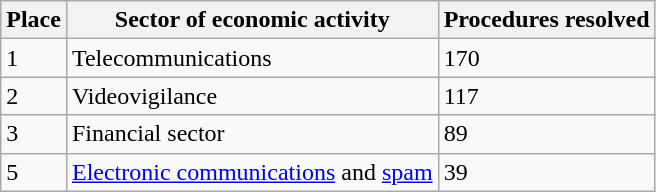<table class="wikitable col1cen col3cen">
<tr>
<th>Place</th>
<th>Sector of economic activity</th>
<th>Procedures resolved</th>
</tr>
<tr>
<td>1</td>
<td>Telecommunications</td>
<td>170</td>
</tr>
<tr>
<td>2</td>
<td>Videovigilance</td>
<td>117</td>
</tr>
<tr>
<td>3</td>
<td>Financial sector</td>
<td>89</td>
</tr>
<tr>
<td>5</td>
<td><a href='#'>Electronic communications</a> and <a href='#'>spam</a></td>
<td>39</td>
</tr>
</table>
